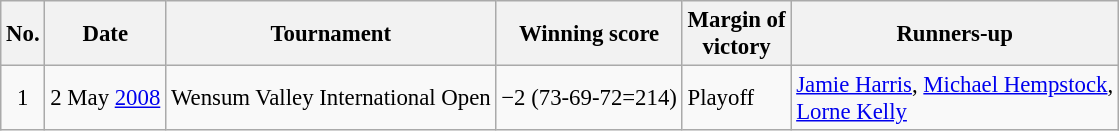<table class="wikitable" style="font-size:95%;">
<tr>
<th>No.</th>
<th>Date</th>
<th>Tournament</th>
<th>Winning score</th>
<th>Margin of<br>victory</th>
<th>Runners-up</th>
</tr>
<tr>
<td align=center>1</td>
<td align=right>2 May <a href='#'>2008</a></td>
<td>Wensum Valley International Open</td>
<td>−2 (73-69-72=214)</td>
<td>Playoff</td>
<td> <a href='#'>Jamie Harris</a>,  <a href='#'>Michael Hempstock</a>,<br> <a href='#'>Lorne Kelly</a></td>
</tr>
</table>
